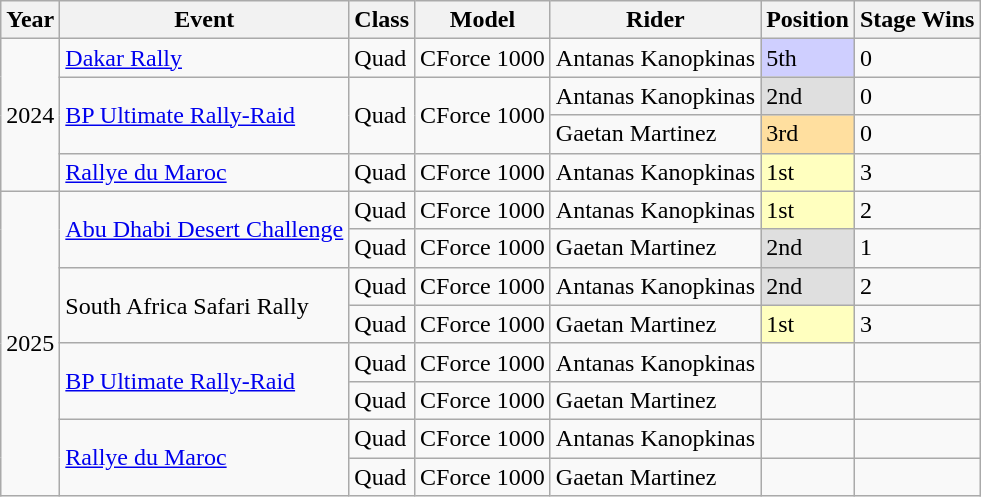<table class="wikitable">
<tr>
<th>Year</th>
<th>Event</th>
<th>Class</th>
<th>Model</th>
<th>Rider</th>
<th>Position</th>
<th>Stage Wins</th>
</tr>
<tr>
<td rowspan="4">2024</td>
<td> <a href='#'>Dakar Rally</a></td>
<td>Quad</td>
<td>CForce 1000</td>
<td> Antanas Kanopkinas</td>
<td style="background:#CFCFFF;">5th</td>
<td>0</td>
</tr>
<tr>
<td rowspan="2"> <a href='#'>BP Ultimate Rally-Raid</a></td>
<td rowspan="2">Quad</td>
<td rowspan="2">CForce 1000</td>
<td> Antanas Kanopkinas</td>
<td style="background:#DFDFDF;">2nd</td>
<td>0</td>
</tr>
<tr>
<td> Gaetan Martinez</td>
<td style="background:#FFDF9F;">3rd</td>
<td>0</td>
</tr>
<tr>
<td> <a href='#'>Rallye du Maroc</a></td>
<td>Quad</td>
<td>CForce 1000</td>
<td> Antanas Kanopkinas</td>
<td style="background:#FFFFBF;">1st</td>
<td>3</td>
</tr>
<tr>
<td rowspan="8">2025</td>
<td rowspan="2"> <a href='#'>Abu Dhabi Desert Challenge</a></td>
<td>Quad</td>
<td>CForce 1000</td>
<td> Antanas Kanopkinas</td>
<td style="background:#FFFFBF;">1st</td>
<td>2</td>
</tr>
<tr>
<td>Quad</td>
<td>CForce 1000</td>
<td> Gaetan Martinez</td>
<td style="background:#DFDFDF;">2nd</td>
<td>1</td>
</tr>
<tr>
<td rowspan="2"> South Africa Safari Rally</td>
<td>Quad</td>
<td>CForce 1000</td>
<td> Antanas Kanopkinas</td>
<td style="background:#DFDFDF;">2nd</td>
<td>2</td>
</tr>
<tr>
<td>Quad</td>
<td>CForce 1000</td>
<td> Gaetan Martinez</td>
<td style="background:#FFFFBF;">1st</td>
<td>3</td>
</tr>
<tr>
<td rowspan="2"> <a href='#'>BP Ultimate Rally-Raid</a></td>
<td>Quad</td>
<td>CForce 1000</td>
<td> Antanas Kanopkinas</td>
<td></td>
<td></td>
</tr>
<tr>
<td>Quad</td>
<td>CForce 1000</td>
<td> Gaetan Martinez</td>
<td></td>
<td></td>
</tr>
<tr>
<td rowspan="2"> <a href='#'>Rallye du Maroc</a></td>
<td>Quad</td>
<td>CForce 1000</td>
<td> Antanas Kanopkinas</td>
<td></td>
<td></td>
</tr>
<tr>
<td>Quad</td>
<td>CForce 1000</td>
<td> Gaetan Martinez</td>
<td></td>
<td></td>
</tr>
</table>
